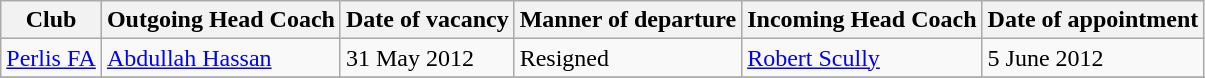<table class="wikitable">
<tr>
<th>Club</th>
<th>Outgoing Head Coach</th>
<th>Date of vacancy</th>
<th>Manner of departure</th>
<th>Incoming Head Coach</th>
<th>Date of appointment</th>
</tr>
<tr>
<td><a href='#'>Perlis FA</a></td>
<td> <a href='#'>Abdullah Hassan</a></td>
<td>31 May 2012</td>
<td>Resigned</td>
<td> <a href='#'>Robert Scully</a></td>
<td>5 June 2012</td>
</tr>
<tr>
</tr>
</table>
